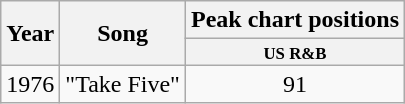<table class="wikitable">
<tr>
<th scope="col" rowspan="2">Year</th>
<th scope="col" rowspan="2">Song</th>
<th scope="col" colspan="10">Peak chart positions</th>
</tr>
<tr>
<th scope="col" style="font-size:70%;">US R&B</th>
</tr>
<tr>
<td>1976</td>
<td>"Take Five"</td>
<td style="text-align:center;">91</td>
</tr>
</table>
